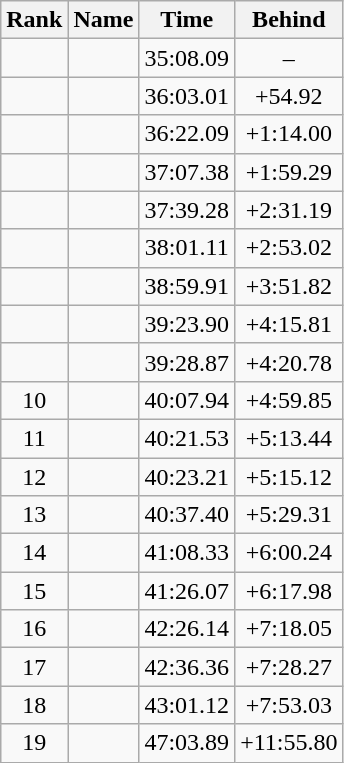<table class="wikitable" style="text-align:center">
<tr>
<th>Rank</th>
<th>Name</th>
<th>Time</th>
<th>Behind</th>
</tr>
<tr>
<td></td>
<td align=left></td>
<td>35:08.09</td>
<td>–</td>
</tr>
<tr>
<td></td>
<td align=left></td>
<td>36:03.01</td>
<td>+54.92</td>
</tr>
<tr>
<td></td>
<td align=left></td>
<td>36:22.09</td>
<td>+1:14.00</td>
</tr>
<tr>
<td></td>
<td align=left></td>
<td>37:07.38</td>
<td>+1:59.29</td>
</tr>
<tr>
<td></td>
<td align=left></td>
<td>37:39.28</td>
<td>+2:31.19</td>
</tr>
<tr>
<td></td>
<td align=left></td>
<td>38:01.11</td>
<td>+2:53.02</td>
</tr>
<tr>
<td></td>
<td align=left></td>
<td>38:59.91</td>
<td>+3:51.82</td>
</tr>
<tr>
<td></td>
<td align=left></td>
<td>39:23.90</td>
<td>+4:15.81</td>
</tr>
<tr>
<td></td>
<td align=left></td>
<td>39:28.87</td>
<td>+4:20.78</td>
</tr>
<tr>
<td>10</td>
<td align=left></td>
<td>40:07.94</td>
<td>+4:59.85</td>
</tr>
<tr>
<td>11</td>
<td align=left></td>
<td>40:21.53</td>
<td>+5:13.44</td>
</tr>
<tr>
<td>12</td>
<td align=left></td>
<td>40:23.21</td>
<td>+5:15.12</td>
</tr>
<tr>
<td>13</td>
<td align=left></td>
<td>40:37.40</td>
<td>+5:29.31</td>
</tr>
<tr>
<td>14</td>
<td align=left></td>
<td>41:08.33</td>
<td>+6:00.24</td>
</tr>
<tr>
<td>15</td>
<td align=left></td>
<td>41:26.07</td>
<td>+6:17.98</td>
</tr>
<tr>
<td>16</td>
<td align=left></td>
<td>42:26.14</td>
<td>+7:18.05</td>
</tr>
<tr>
<td>17</td>
<td align=left></td>
<td>42:36.36</td>
<td>+7:28.27</td>
</tr>
<tr>
<td>18</td>
<td align=left></td>
<td>43:01.12</td>
<td>+7:53.03</td>
</tr>
<tr>
<td>19</td>
<td align=left></td>
<td>47:03.89</td>
<td>+11:55.80</td>
</tr>
</table>
